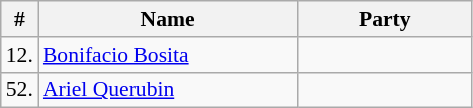<table class=wikitable style="font-size:90%">
<tr>
<th>#</th>
<th width=55%>Name</th>
<th colspan=2 width=110px>Party</th>
</tr>
<tr>
<td>12.</td>
<td><a href='#'>Bonifacio Bosita</a></td>
<td></td>
</tr>
<tr>
<td>52.</td>
<td><a href='#'>Ariel Querubin</a></td>
<td></td>
</tr>
</table>
